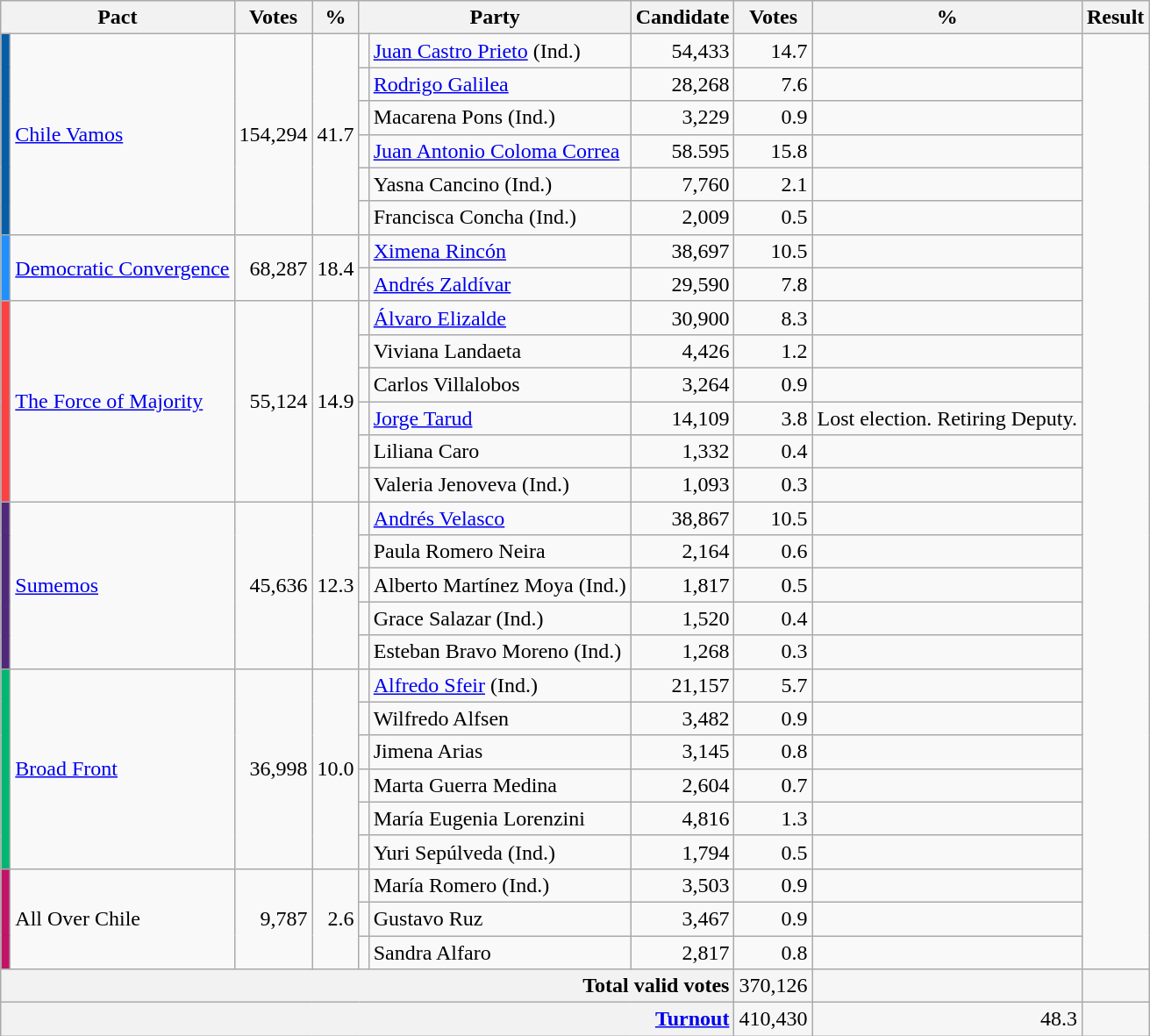<table class=wikitable style="text-align: right;">
<tr>
<th scope="col" colspan="2">Pact</th>
<th scope="col">Votes</th>
<th scope="col">%</th>
<th scope="col" colspan="2">Party</th>
<th scope="col">Candidate</th>
<th scope="col">Votes</th>
<th scope="col">%</th>
<th scope="col">Result</th>
</tr>
<tr>
<td rowspan=6 bgcolor=#065DA8></td>
<td rowspan=6 align=left><a href='#'>Chile Vamos</a></td>
<td rowspan=6>154,294</td>
<td rowspan=6>41.7</td>
<td></td>
<td align=left><a href='#'>Juan Castro Prieto</a> (Ind.)</td>
<td>54,433</td>
<td>14.7</td>
<td></td>
</tr>
<tr>
<td></td>
<td align=left><a href='#'>Rodrigo Galilea</a></td>
<td>28,268</td>
<td>7.6</td>
<td></td>
</tr>
<tr>
<td></td>
<td align=left>Macarena Pons (Ind.)</td>
<td>3,229</td>
<td>0.9</td>
<td></td>
</tr>
<tr>
<td></td>
<td align=left><a href='#'>Juan Antonio Coloma Correa</a></td>
<td>58.595</td>
<td>15.8</td>
<td></td>
</tr>
<tr>
<td></td>
<td align=left>Yasna Cancino (Ind.)</td>
<td>7,760</td>
<td>2.1</td>
<td></td>
</tr>
<tr>
<td></td>
<td align=left>Francisca Concha (Ind.)</td>
<td>2,009</td>
<td>0.5</td>
<td></td>
</tr>
<tr>
<td rowspan=2 bgcolor=dodgerblue></td>
<td rowspan=2 align=left><a href='#'>Democratic Convergence</a></td>
<td rowspan=2>68,287</td>
<td rowspan=2>18.4</td>
<td></td>
<td align=left><a href='#'>Ximena Rincón</a></td>
<td>38,697</td>
<td>10.5</td>
<td></td>
</tr>
<tr>
<td></td>
<td align=left><a href='#'>Andrés Zaldívar</a></td>
<td>29,590</td>
<td>7.8</td>
<td></td>
</tr>
<tr>
<td rowspan=6 bgcolor=#fc4143></td>
<td rowspan=6 align=left><a href='#'>The Force of Majority</a></td>
<td rowspan=6>55,124</td>
<td rowspan=6>14.9</td>
<td></td>
<td align=left><a href='#'>Álvaro Elizalde</a></td>
<td>30,900</td>
<td>8.3</td>
<td></td>
</tr>
<tr>
<td></td>
<td align=left>Viviana Landaeta</td>
<td>4,426</td>
<td>1.2</td>
<td></td>
</tr>
<tr>
<td></td>
<td align=left>Carlos Villalobos</td>
<td>3,264</td>
<td>0.9</td>
<td></td>
</tr>
<tr>
<td></td>
<td align=left><a href='#'>Jorge Tarud</a></td>
<td>14,109</td>
<td>3.8</td>
<td>Lost election. Retiring Deputy.</td>
</tr>
<tr>
<td></td>
<td align=left>Liliana Caro</td>
<td>1,332</td>
<td>0.4</td>
<td></td>
</tr>
<tr>
<td></td>
<td align=left>Valeria Jenoveva (Ind.)</td>
<td>1,093</td>
<td>0.3</td>
<td></td>
</tr>
<tr>
<td rowspan=5 bgcolor=#51297B></td>
<td rowspan=5 align=left><a href='#'>Sumemos</a></td>
<td rowspan=5>45,636</td>
<td rowspan=5>12.3</td>
<td></td>
<td align=left><a href='#'>Andrés Velasco</a></td>
<td>38,867</td>
<td>10.5</td>
<td></td>
</tr>
<tr>
<td></td>
<td align=left>Paula Romero Neira</td>
<td>2,164</td>
<td>0.6</td>
<td></td>
</tr>
<tr>
<td></td>
<td align=left>Alberto Martínez Moya (Ind.)</td>
<td>1,817</td>
<td>0.5</td>
<td></td>
</tr>
<tr>
<td></td>
<td align=left>Grace Salazar (Ind.)</td>
<td>1,520</td>
<td>0.4</td>
<td></td>
</tr>
<tr>
<td></td>
<td align=left>Esteban Bravo Moreno (Ind.)</td>
<td>1,268</td>
<td>0.3</td>
<td></td>
</tr>
<tr>
<td rowspan=6 bgcolor=#00B771></td>
<td align=left rowspan=6><a href='#'>Broad Front</a></td>
<td rowspan=6>36,998</td>
<td rowspan=6>10.0</td>
<td></td>
<td align=left><a href='#'>Alfredo Sfeir</a> (Ind.)</td>
<td>21,157</td>
<td>5.7</td>
<td></td>
</tr>
<tr>
<td></td>
<td align=left>Wilfredo Alfsen</td>
<td>3,482</td>
<td>0.9</td>
<td></td>
</tr>
<tr>
<td></td>
<td align=left>Jimena Arias</td>
<td>3,145</td>
<td>0.8</td>
<td></td>
</tr>
<tr>
<td></td>
<td align=left>Marta Guerra Medina</td>
<td>2,604</td>
<td>0.7</td>
<td></td>
</tr>
<tr>
<td></td>
<td align=left>María Eugenia Lorenzini</td>
<td>4,816</td>
<td>1.3</td>
<td></td>
</tr>
<tr>
<td></td>
<td align=left>Yuri Sepúlveda (Ind.)</td>
<td>1,794</td>
<td>0.5</td>
<td></td>
</tr>
<tr>
<td rowspan=3 bgcolor=#c11469></td>
<td rowspan=3 align=left>All Over Chile</td>
<td rowspan=3>9,787</td>
<td rowspan=3>2.6</td>
<td></td>
<td align=left>María Romero (Ind.)</td>
<td>3,503</td>
<td>0.9</td>
<td></td>
</tr>
<tr>
<td></td>
<td align=left>Gustavo Ruz</td>
<td>3,467</td>
<td>0.9</td>
<td></td>
</tr>
<tr>
<td></td>
<td align=left>Sandra Alfaro</td>
<td>2,817</td>
<td>0.8</td>
<td></td>
</tr>
<tr style="background-color:#F6F6F6">
<th colspan="7" style="text-align:right;">Total valid votes</th>
<td style="text-align:right;">370,126</td>
<td style="text-align:right;"></td>
<td style="text-align:right;"></td>
</tr>
<tr style="background-color:#F6F6F6">
<th colspan="7" style="text-align:right;"><a href='#'>Turnout</a></th>
<td style="text-align:right;">410,430</td>
<td style="text-align:right;">48.3</td>
<td style="text-align:right;"></td>
</tr>
</table>
